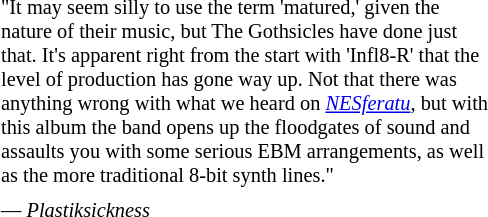<table class="toccolours" style="float: right; margin-left: 1em; margin-right: 0em; font-size: 85%; background:offwhite; color:black; width:25em; max-width: 40%;" cellspacing="5">
<tr>
<td style="text-align: left;">"It may seem silly to use the term 'matured,' given the nature of their music, but The Gothsicles have done just that.  It's apparent right from the start with 'Infl8-R' that the level of production has gone way up.  Not that there was anything wrong with what we heard on <em><a href='#'>NESferatu</a></em>, but with this album the band opens up the floodgates of sound and assaults you with some serious EBM arrangements, as well as the more traditional 8-bit synth lines."</td>
</tr>
<tr>
<td style="text-align: left;">—   <em>Plastiksickness</em></td>
</tr>
</table>
